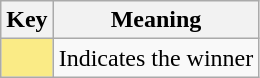<table class="wikitable">
<tr>
<th scope="col" style="width:%;">Key</th>
<th scope="col" style="width:%;">Meaning</th>
</tr>
<tr>
<td style="background:#FAEB86"></td>
<td>Indicates the winner</td>
</tr>
</table>
